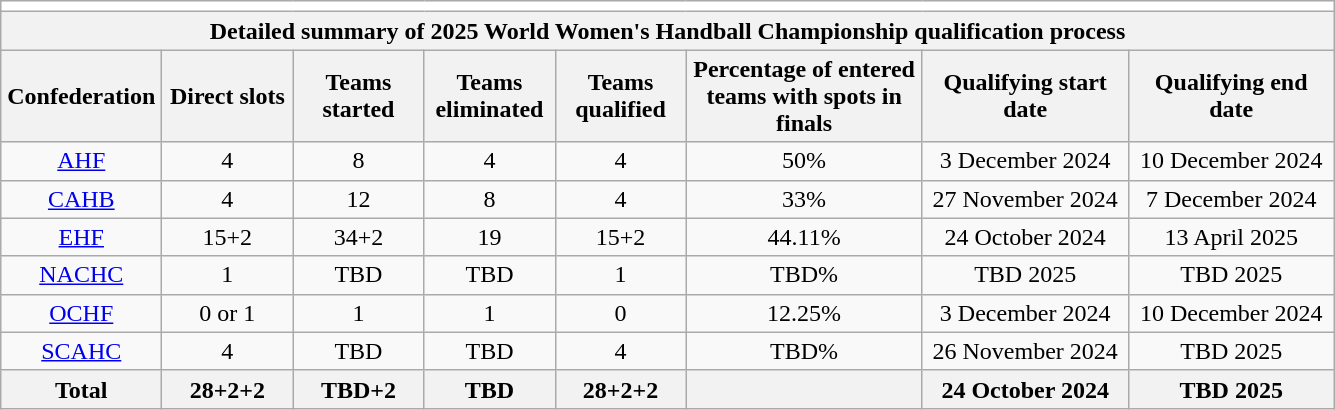<table class="wikitable" style="text-align: center;">
<tr>
<td colspan="8" style="background:white"></td>
</tr>
<tr>
<th colspan=8>Detailed summary of 2025 World Women's Handball Championship qualification process</th>
</tr>
<tr>
<th width=100>Confederation</th>
<th width=80>Direct slots</th>
<th width=80>Teams started</th>
<th width=80>Teams eliminated</th>
<th width=80>Teams qualified</th>
<th width=150>Percentage of entered teams with spots in finals</th>
<th width=130>Qualifying start date</th>
<th width=130>Qualifying end date</th>
</tr>
<tr>
<td><a href='#'>AHF</a></td>
<td>4</td>
<td>8</td>
<td>4</td>
<td>4</td>
<td>50%</td>
<td>3 December 2024</td>
<td>10 December 2024</td>
</tr>
<tr>
<td><a href='#'>CAHB</a></td>
<td>4</td>
<td>12</td>
<td>8</td>
<td>4</td>
<td>33%</td>
<td>27 November 2024</td>
<td>7 December 2024</td>
</tr>
<tr>
<td><a href='#'>EHF</a></td>
<td>15+2</td>
<td>34+2</td>
<td>19</td>
<td>15+2</td>
<td>44.11%</td>
<td>24 October 2024</td>
<td>13 April 2025</td>
</tr>
<tr>
<td><a href='#'>NACHC</a></td>
<td>1</td>
<td>TBD</td>
<td>TBD</td>
<td>1</td>
<td>TBD%</td>
<td>TBD 2025</td>
<td>TBD 2025</td>
</tr>
<tr>
<td><a href='#'>OCHF</a></td>
<td>0 or 1</td>
<td>1</td>
<td>1</td>
<td>0</td>
<td>12.25%</td>
<td>3 December 2024</td>
<td>10 December 2024</td>
</tr>
<tr>
<td><a href='#'>SCAHC</a></td>
<td>4</td>
<td>TBD</td>
<td>TBD</td>
<td>4</td>
<td>TBD%</td>
<td>26 November 2024</td>
<td>TBD 2025</td>
</tr>
<tr>
<th>Total</th>
<th>28+2+2</th>
<th>TBD+2</th>
<th>TBD</th>
<th>28+2+2</th>
<th></th>
<th>24 October 2024</th>
<th>TBD 2025</th>
</tr>
</table>
